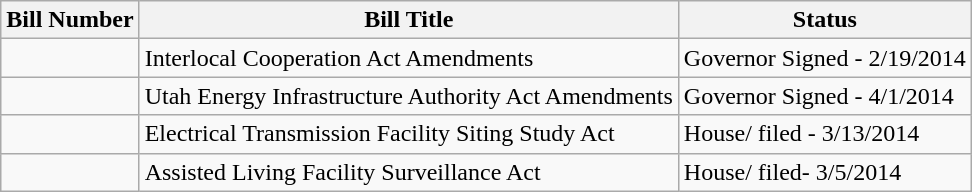<table class="wikitable">
<tr>
<th>Bill Number</th>
<th>Bill Title</th>
<th>Status</th>
</tr>
<tr>
<td></td>
<td>Interlocal Cooperation Act Amendments</td>
<td>Governor Signed - 2/19/2014</td>
</tr>
<tr>
<td></td>
<td>Utah Energy Infrastructure Authority Act Amendments</td>
<td>Governor Signed - 4/1/2014</td>
</tr>
<tr>
<td></td>
<td>Electrical Transmission Facility Siting Study Act</td>
<td>House/ filed - 3/13/2014</td>
</tr>
<tr>
<td></td>
<td>Assisted Living Facility Surveillance Act</td>
<td>House/ filed- 3/5/2014</td>
</tr>
</table>
